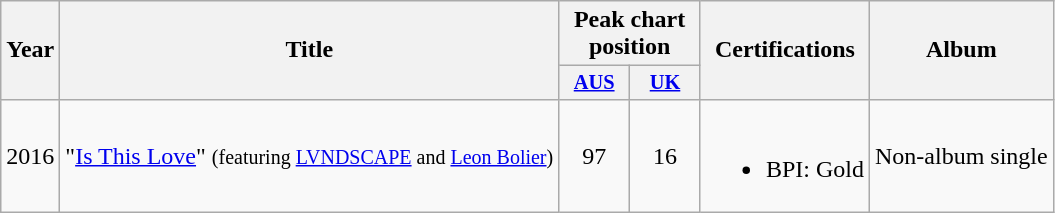<table class="wikitable">
<tr>
<th rowspan="2">Year</th>
<th rowspan="2">Title</th>
<th colspan="2">Peak chart position</th>
<th rowspan="2">Certifications</th>
<th rowspan="2">Album</th>
</tr>
<tr>
<th style="width:3em;font-size:85%;"><a href='#'>AUS</a></th>
<th style="width:3em;font-size:85%;"><a href='#'>UK</a><br></th>
</tr>
<tr>
<td style="text-align:center;">2016</td>
<td>"<a href='#'>Is This Love</a>" <small>(featuring <a href='#'>LVNDSCAPE</a> and <a href='#'>Leon Bolier</a>)</small></td>
<td style="text-align:center;">97</td>
<td style="text-align:center;">16</td>
<td><br><ul><li>BPI: Gold</li></ul></td>
<td>Non-album single</td>
</tr>
</table>
